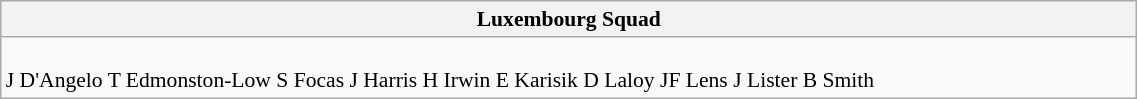<table class="wikitable" style="text-align:left; font-size:90%; width:60%">
<tr>
<th colspan="100%">Luxembourg Squad</th>
</tr>
<tr valign="top">
<td><br>J D'Angelo T Edmonston-Low S Focas J Harris H Irwin E Karisik D Laloy JF Lens J Lister B Smith</td>
</tr>
</table>
